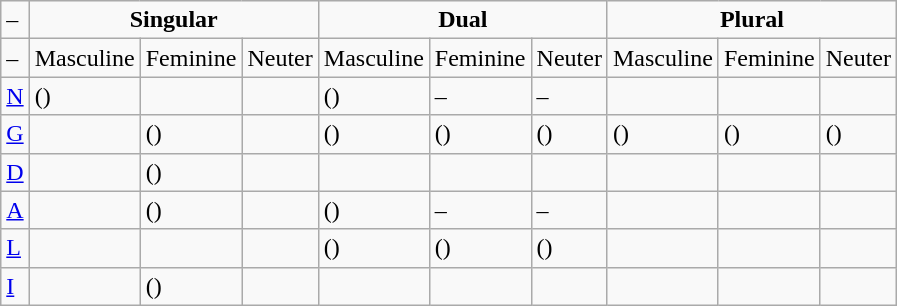<table class="wikitable">
<tr>
<td>–</td>
<td colspan="3" align="center"><strong>Singular</strong></td>
<td colspan="3" align="center"><strong>Dual</strong></td>
<td colspan="3" align="center"><strong>Plural</strong></td>
</tr>
<tr>
<td>–</td>
<td>Masculine</td>
<td>Feminine</td>
<td>Neuter</td>
<td>Masculine</td>
<td>Feminine</td>
<td>Neuter</td>
<td>Masculine</td>
<td>Feminine</td>
<td>Neuter</td>
</tr>
<tr>
<td><a href='#'>N</a></td>
<td> ()</td>
<td></td>
<td></td>
<td>()</td>
<td>–</td>
<td>–</td>
<td></td>
<td></td>
<td></td>
</tr>
<tr>
<td><a href='#'>G</a></td>
<td></td>
<td> ()</td>
<td></td>
<td>()</td>
<td>()</td>
<td>()</td>
<td> ()</td>
<td> ()</td>
<td> ()</td>
</tr>
<tr>
<td><a href='#'>D</a></td>
<td></td>
<td> ()</td>
<td></td>
<td></td>
<td></td>
<td></td>
<td></td>
<td></td>
<td></td>
</tr>
<tr>
<td><a href='#'>A</a></td>
<td></td>
<td> ()</td>
<td></td>
<td>()</td>
<td>–</td>
<td>–</td>
<td></td>
<td></td>
<td></td>
</tr>
<tr>
<td><a href='#'>L</a></td>
<td></td>
<td></td>
<td></td>
<td>()</td>
<td>()</td>
<td>()</td>
<td></td>
<td></td>
<td></td>
</tr>
<tr>
<td><a href='#'>I</a></td>
<td></td>
<td> ()</td>
<td></td>
<td></td>
<td></td>
<td></td>
<td></td>
<td></td>
<td></td>
</tr>
</table>
